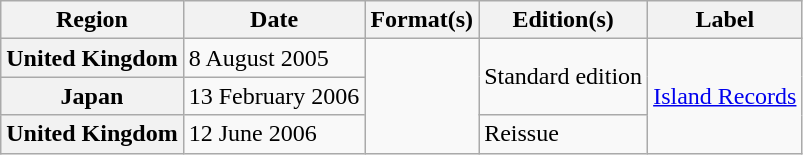<table class="wikitable plainrowheaders">
<tr>
<th scope="col">Region</th>
<th scope="col">Date</th>
<th scope="col">Format(s)</th>
<th scope="col">Edition(s)</th>
<th scope="col">Label</th>
</tr>
<tr>
<th scope="row">United Kingdom</th>
<td rowspan="1">8 August 2005</td>
<td rowspan="3"></td>
<td rowspan="2">Standard edition</td>
<td rowspan="3"><a href='#'>Island Records</a></td>
</tr>
<tr>
<th scope="row">Japan</th>
<td>13 February 2006</td>
</tr>
<tr>
<th scope="row">United Kingdom</th>
<td>12 June 2006</td>
<td rowspan="1">Reissue</td>
</tr>
</table>
